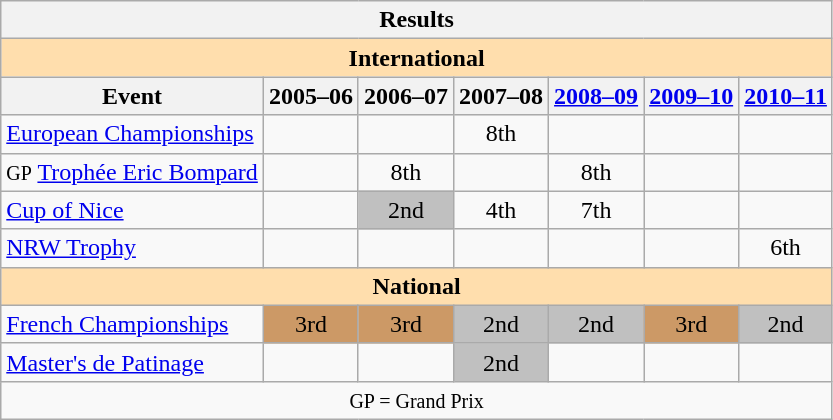<table class="wikitable" style="text-align:center">
<tr>
<th colspan=7 align=center><strong>Results</strong></th>
</tr>
<tr>
<th style="background-color: #ffdead; " colspan=7 align=center><strong>International</strong></th>
</tr>
<tr>
<th>Event</th>
<th>2005–06</th>
<th>2006–07</th>
<th>2007–08</th>
<th><a href='#'>2008–09</a></th>
<th><a href='#'>2009–10</a></th>
<th><a href='#'>2010–11</a></th>
</tr>
<tr>
<td align=left><a href='#'>European Championships</a></td>
<td></td>
<td></td>
<td>8th</td>
<td></td>
<td></td>
<td></td>
</tr>
<tr>
<td align=left><small>GP</small> <a href='#'>Trophée Eric Bompard</a></td>
<td></td>
<td>8th</td>
<td></td>
<td>8th</td>
<td></td>
<td></td>
</tr>
<tr>
<td align=left><a href='#'>Cup of Nice</a></td>
<td></td>
<td bgcolor=silver>2nd</td>
<td>4th</td>
<td>7th</td>
<td></td>
<td></td>
</tr>
<tr>
<td align=left><a href='#'>NRW Trophy</a></td>
<td></td>
<td></td>
<td></td>
<td></td>
<td></td>
<td>6th</td>
</tr>
<tr>
<th style="background-color: #ffdead; " colspan=7 align=center><strong>National</strong></th>
</tr>
<tr>
<td align=left><a href='#'>French Championships</a></td>
<td bgcolor=cc9966>3rd</td>
<td bgcolor=cc9966>3rd</td>
<td bgcolor=silver>2nd</td>
<td bgcolor=silver>2nd</td>
<td bgcolor=cc9966>3rd</td>
<td bgcolor=silver>2nd</td>
</tr>
<tr>
<td align=left><a href='#'>Master's de Patinage</a></td>
<td></td>
<td></td>
<td bgcolor=silver>2nd</td>
<td></td>
<td></td>
<td></td>
</tr>
<tr>
<td colspan=7 align=center><small> GP = Grand Prix </small></td>
</tr>
</table>
